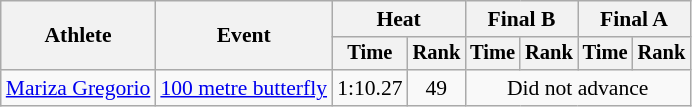<table class=wikitable style="font-size:90%">
<tr>
<th rowspan="2">Athlete</th>
<th rowspan="2">Event</th>
<th colspan="2">Heat</th>
<th colspan="2">Final B</th>
<th colspan="2">Final A</th>
</tr>
<tr style="font-size:95%">
<th>Time</th>
<th>Rank</th>
<th>Time</th>
<th>Rank</th>
<th>Time</th>
<th>Rank</th>
</tr>
<tr align=center>
<td align=left rowspan=1><a href='#'>Mariza Gregorio</a></td>
<td align=left><a href='#'>100 metre butterfly</a></td>
<td>1:10.27</td>
<td>49</td>
<td colspan=4 align=center>Did not advance</td>
</tr>
</table>
